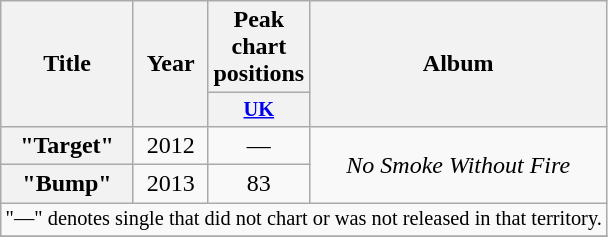<table class="wikitable plainrowheaders" style="text-align:center;">
<tr>
<th scope="col" rowspan="2">Title</th>
<th scope="col" rowspan="2">Year</th>
<th scope="col" colspan="1">Peak chart positions</th>
<th scope="col" rowspan="2">Album</th>
</tr>
<tr>
<th scope="col" style="width:3em;font-size:85%;"><a href='#'>UK</a><br></th>
</tr>
<tr>
<th scope="row">"Target"</th>
<td>2012</td>
<td>—</td>
<td rowspan="2"><em>No Smoke Without Fire</em></td>
</tr>
<tr>
<th scope="row">"Bump"</th>
<td>2013</td>
<td>83</td>
</tr>
<tr>
<td colspan="18" style="font-size:85%">"—" denotes single that did not chart or was not released in that territory.</td>
</tr>
<tr>
</tr>
</table>
